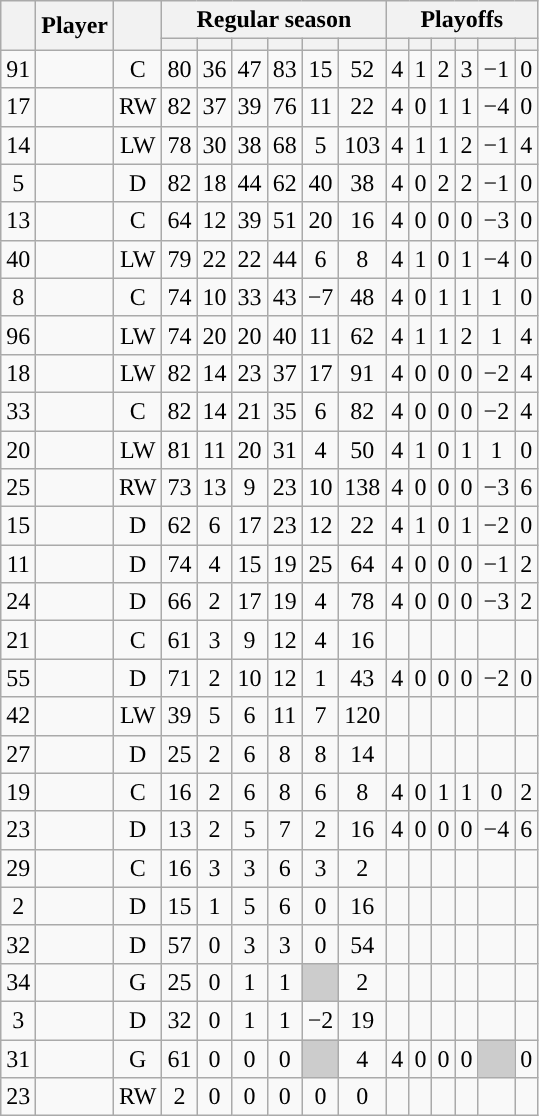<table class="wikitable sortable plainrowheaders" style="text-align:center;">
<tr>
<th scope="col" data-sort-type="number" rowspan="2"></th>
<th scope="col" rowspan="2">Player</th>
<th scope="col" rowspan="2"></th>
<th scope=colgroup colspan=6>Regular season</th>
<th scope=colgroup colspan=6>Playoffs</th>
</tr>
<tr>
<th scope="col" data-sort-type="number"></th>
<th scope="col" data-sort-type="number"></th>
<th scope="col" data-sort-type="number"></th>
<th scope="col" data-sort-type="number"></th>
<th scope="col" data-sort-type="number"></th>
<th scope="col" data-sort-type="number"></th>
<th scope="col" data-sort-type="number"></th>
<th scope="col" data-sort-type="number"></th>
<th scope="col" data-sort-type="number"></th>
<th scope="col" data-sort-type="number"></th>
<th scope="col" data-sort-type="number"></th>
<th scope="col" data-sort-type="number"></th>
</tr>
<tr>
<td scope="row">91</td>
<td align="left"></td>
<td>C</td>
<td>80</td>
<td>36</td>
<td>47</td>
<td>83</td>
<td>15</td>
<td>52</td>
<td>4</td>
<td>1</td>
<td>2</td>
<td>3</td>
<td>−1</td>
<td>0</td>
</tr>
<tr>
<td scope="row">17</td>
<td align="left"></td>
<td>RW</td>
<td>82</td>
<td>37</td>
<td>39</td>
<td>76</td>
<td>11</td>
<td>22</td>
<td>4</td>
<td>0</td>
<td>1</td>
<td>1</td>
<td>−4</td>
<td>0</td>
</tr>
<tr>
<td scope="row">14</td>
<td align="left"></td>
<td>LW</td>
<td>78</td>
<td>30</td>
<td>38</td>
<td>68</td>
<td>5</td>
<td>103</td>
<td>4</td>
<td>1</td>
<td>1</td>
<td>2</td>
<td>−1</td>
<td>4</td>
</tr>
<tr>
<td scope="row">5</td>
<td align="left"></td>
<td>D</td>
<td>82</td>
<td>18</td>
<td>44</td>
<td>62</td>
<td>40</td>
<td>38</td>
<td>4</td>
<td>0</td>
<td>2</td>
<td>2</td>
<td>−1</td>
<td>0</td>
</tr>
<tr>
<td scope="row">13</td>
<td align="left"></td>
<td>C</td>
<td>64</td>
<td>12</td>
<td>39</td>
<td>51</td>
<td>20</td>
<td>16</td>
<td>4</td>
<td>0</td>
<td>0</td>
<td>0</td>
<td>−3</td>
<td>0</td>
</tr>
<tr>
<td scope="row">40</td>
<td align="left"></td>
<td>LW</td>
<td>79</td>
<td>22</td>
<td>22</td>
<td>44</td>
<td>6</td>
<td>8</td>
<td>4</td>
<td>1</td>
<td>0</td>
<td>1</td>
<td>−4</td>
<td>0</td>
</tr>
<tr>
<td scope="row">8</td>
<td align="left"></td>
<td>C</td>
<td>74</td>
<td>10</td>
<td>33</td>
<td>43</td>
<td>−7</td>
<td>48</td>
<td>4</td>
<td>0</td>
<td>1</td>
<td>1</td>
<td>1</td>
<td>0</td>
</tr>
<tr>
<td scope="row">96</td>
<td align="left"></td>
<td>LW</td>
<td>74</td>
<td>20</td>
<td>20</td>
<td>40</td>
<td>11</td>
<td>62</td>
<td>4</td>
<td>1</td>
<td>1</td>
<td>2</td>
<td>1</td>
<td>4</td>
</tr>
<tr>
<td scope="row">18</td>
<td align="left"></td>
<td>LW</td>
<td>82</td>
<td>14</td>
<td>23</td>
<td>37</td>
<td>17</td>
<td>91</td>
<td>4</td>
<td>0</td>
<td>0</td>
<td>0</td>
<td>−2</td>
<td>4</td>
</tr>
<tr>
<td scope="row">33</td>
<td align="left"></td>
<td>C</td>
<td>82</td>
<td>14</td>
<td>21</td>
<td>35</td>
<td>6</td>
<td>82</td>
<td>4</td>
<td>0</td>
<td>0</td>
<td>0</td>
<td>−2</td>
<td>4</td>
</tr>
<tr>
<td scope="row">20</td>
<td align="left"></td>
<td>LW</td>
<td>81</td>
<td>11</td>
<td>20</td>
<td>31</td>
<td>4</td>
<td>50</td>
<td>4</td>
<td>1</td>
<td>0</td>
<td>1</td>
<td>1</td>
<td>0</td>
</tr>
<tr>
<td scope="row">25</td>
<td align="left"></td>
<td>RW</td>
<td>73</td>
<td>13</td>
<td>9</td>
<td>23</td>
<td>10</td>
<td>138</td>
<td>4</td>
<td>0</td>
<td>0</td>
<td>0</td>
<td>−3</td>
<td>6</td>
</tr>
<tr>
<td scope="row">15</td>
<td align="left"></td>
<td>D</td>
<td>62</td>
<td>6</td>
<td>17</td>
<td>23</td>
<td>12</td>
<td>22</td>
<td>4</td>
<td>1</td>
<td>0</td>
<td>1</td>
<td>−2</td>
<td>0</td>
</tr>
<tr>
<td scope="row">11</td>
<td align="left"></td>
<td>D</td>
<td>74</td>
<td>4</td>
<td>15</td>
<td>19</td>
<td>25</td>
<td>64</td>
<td>4</td>
<td>0</td>
<td>0</td>
<td>0</td>
<td>−1</td>
<td>2</td>
</tr>
<tr>
<td scope="row">24</td>
<td align="left"></td>
<td>D</td>
<td>66</td>
<td>2</td>
<td>17</td>
<td>19</td>
<td>4</td>
<td>78</td>
<td>4</td>
<td>0</td>
<td>0</td>
<td>0</td>
<td>−3</td>
<td>2</td>
</tr>
<tr>
<td scope="row">21</td>
<td align="left"></td>
<td>C</td>
<td>61</td>
<td>3</td>
<td>9</td>
<td>12</td>
<td>4</td>
<td>16</td>
<td></td>
<td></td>
<td></td>
<td></td>
<td></td>
<td></td>
</tr>
<tr>
<td scope="row">55</td>
<td align="left"></td>
<td>D</td>
<td>71</td>
<td>2</td>
<td>10</td>
<td>12</td>
<td>1</td>
<td>43</td>
<td>4</td>
<td>0</td>
<td>0</td>
<td>0</td>
<td>−2</td>
<td>0</td>
</tr>
<tr>
<td scope="row">42</td>
<td align="left"></td>
<td>LW</td>
<td>39</td>
<td>5</td>
<td>6</td>
<td>11</td>
<td>7</td>
<td>120</td>
<td></td>
<td></td>
<td></td>
<td></td>
<td></td>
<td></td>
</tr>
<tr>
<td scope="row">27</td>
<td align="left"></td>
<td>D</td>
<td>25</td>
<td>2</td>
<td>6</td>
<td>8</td>
<td>8</td>
<td>14</td>
<td></td>
<td></td>
<td></td>
<td></td>
<td></td>
<td></td>
</tr>
<tr>
<td scope="row">19</td>
<td align="left"></td>
<td>C</td>
<td>16</td>
<td>2</td>
<td>6</td>
<td>8</td>
<td>6</td>
<td>8</td>
<td>4</td>
<td>0</td>
<td>1</td>
<td>1</td>
<td>0</td>
<td>2</td>
</tr>
<tr>
<td scope="row">23</td>
<td align="left"></td>
<td>D</td>
<td>13</td>
<td>2</td>
<td>5</td>
<td>7</td>
<td>2</td>
<td>16</td>
<td>4</td>
<td>0</td>
<td>0</td>
<td>0</td>
<td>−4</td>
<td>6</td>
</tr>
<tr>
<td scope="row">29</td>
<td align="left"></td>
<td>C</td>
<td>16</td>
<td>3</td>
<td>3</td>
<td>6</td>
<td>3</td>
<td>2</td>
<td></td>
<td></td>
<td></td>
<td></td>
<td></td>
<td></td>
</tr>
<tr>
<td scope="row">2</td>
<td align="left"></td>
<td>D</td>
<td>15</td>
<td>1</td>
<td>5</td>
<td>6</td>
<td>0</td>
<td>16</td>
<td></td>
<td></td>
<td></td>
<td></td>
<td></td>
<td></td>
</tr>
<tr>
<td scope="row">32</td>
<td align="left"></td>
<td>D</td>
<td>57</td>
<td>0</td>
<td>3</td>
<td>3</td>
<td>0</td>
<td>54</td>
<td></td>
<td></td>
<td></td>
<td></td>
<td></td>
<td></td>
</tr>
<tr>
<td scope="row">34</td>
<td align="left"></td>
<td>G</td>
<td>25</td>
<td>0</td>
<td>1</td>
<td>1</td>
<td style="background:#ccc"></td>
<td>2</td>
<td></td>
<td></td>
<td></td>
<td></td>
<td></td>
<td></td>
</tr>
<tr>
<td scope="row">3</td>
<td align="left"></td>
<td>D</td>
<td>32</td>
<td>0</td>
<td>1</td>
<td>1</td>
<td>−2</td>
<td>19</td>
<td></td>
<td></td>
<td></td>
<td></td>
<td></td>
<td></td>
</tr>
<tr>
<td scope="row">31</td>
<td align="left"></td>
<td>G</td>
<td>61</td>
<td>0</td>
<td>0</td>
<td>0</td>
<td style="background:#ccc"></td>
<td>4</td>
<td>4</td>
<td>0</td>
<td>0</td>
<td>0</td>
<td style="background:#ccc"></td>
<td>0</td>
</tr>
<tr>
<td scope="row">23</td>
<td align="left"></td>
<td>RW</td>
<td>2</td>
<td>0</td>
<td>0</td>
<td>0</td>
<td>0</td>
<td>0</td>
<td></td>
<td></td>
<td></td>
<td></td>
<td></td>
<td></td>
</tr>
</table>
